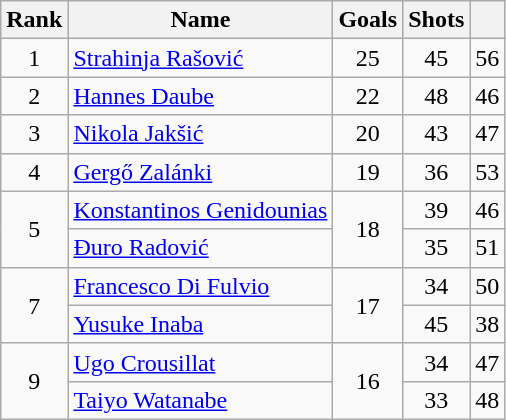<table class="wikitable sortable" style="text-align: center;">
<tr>
<th>Rank</th>
<th>Name</th>
<th>Goals</th>
<th>Shots</th>
<th></th>
</tr>
<tr>
<td>1</td>
<td align="left"> <a href='#'>Strahinja Rašović</a></td>
<td>25</td>
<td>45</td>
<td>56</td>
</tr>
<tr>
<td>2</td>
<td align="left"> <a href='#'>Hannes Daube</a></td>
<td>22</td>
<td>48</td>
<td>46</td>
</tr>
<tr>
<td>3</td>
<td align="left"> <a href='#'>Nikola Jakšić</a></td>
<td>20</td>
<td>43</td>
<td>47</td>
</tr>
<tr>
<td>4</td>
<td align="left"> <a href='#'>Gergő Zalánki</a></td>
<td>19</td>
<td>36</td>
<td>53</td>
</tr>
<tr>
<td rowspan=2>5</td>
<td align="left"> <a href='#'>Konstantinos Genidounias</a></td>
<td rowspan=2>18</td>
<td>39</td>
<td>46</td>
</tr>
<tr>
<td align="left"> <a href='#'>Đuro Radović</a></td>
<td>35</td>
<td>51</td>
</tr>
<tr>
<td rowspan=2>7</td>
<td align="left"> <a href='#'>Francesco Di Fulvio</a></td>
<td rowspan=2>17</td>
<td>34</td>
<td>50</td>
</tr>
<tr>
<td align="left"> <a href='#'>Yusuke Inaba</a></td>
<td>45</td>
<td>38</td>
</tr>
<tr>
<td rowspan=2>9</td>
<td align="left"> <a href='#'>Ugo Crousillat</a></td>
<td rowspan=2>16</td>
<td>34</td>
<td>47</td>
</tr>
<tr>
<td align="left"> <a href='#'>Taiyo Watanabe</a></td>
<td>33</td>
<td>48</td>
</tr>
</table>
